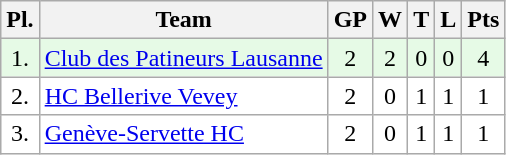<table class="wikitable">
<tr>
<th>Pl.</th>
<th>Team</th>
<th>GP</th>
<th>W</th>
<th>T</th>
<th>L</th>
<th>Pts</th>
</tr>
<tr align="center " bgcolor="#e6fae6">
<td>1.</td>
<td align="left"><a href='#'>Club des Patineurs Lausanne</a></td>
<td>2</td>
<td>2</td>
<td>0</td>
<td>0</td>
<td>4</td>
</tr>
<tr align="center "  bgcolor="#FFFFFF">
<td>2.</td>
<td align="left"><a href='#'>HC Bellerive Vevey</a></td>
<td>2</td>
<td>0</td>
<td>1</td>
<td>1</td>
<td>1</td>
</tr>
<tr align="center " bgcolor="#FFFFFF">
<td>3.</td>
<td align="left"><a href='#'>Genève-Servette HC</a></td>
<td>2</td>
<td>0</td>
<td>1</td>
<td>1</td>
<td>1</td>
</tr>
</table>
